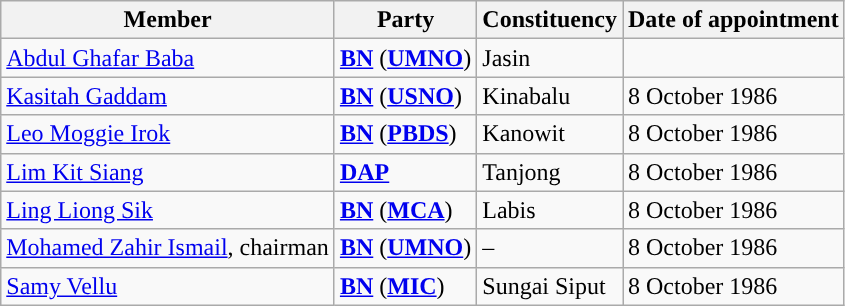<table class=wikitable>
<tr>
<th>Member</th>
<th>Party</th>
<th>Constituency</th>
<th>Date of appointment</th>
</tr>
<tr>
<td><a href='#'>Abdul Ghafar Baba</a></td>
<td><strong><a href='#'>BN</a></strong> (<strong><a href='#'>UMNO</a></strong>)</td>
<td>Jasin</td>
<td></td>
</tr>
<tr>
<td><a href='#'>Kasitah Gaddam</a></td>
<td><strong><a href='#'>BN</a></strong> (<strong><a href='#'>USNO</a></strong>)</td>
<td>Kinabalu</td>
<td>8 October 1986</td>
</tr>
<tr>
<td><a href='#'>Leo Moggie Irok</a></td>
<td><strong><a href='#'>BN</a></strong> (<strong><a href='#'>PBDS</a></strong>)</td>
<td>Kanowit</td>
<td>8 October 1986</td>
</tr>
<tr>
<td><a href='#'>Lim Kit Siang</a></td>
<td><strong><a href='#'>DAP</a></strong></td>
<td>Tanjong</td>
<td>8 October 1986</td>
</tr>
<tr>
<td><a href='#'>Ling Liong Sik</a></td>
<td><strong><a href='#'>BN</a></strong> (<strong><a href='#'>MCA</a></strong>)</td>
<td>Labis</td>
<td>8 October 1986</td>
</tr>
<tr>
<td><a href='#'>Mohamed Zahir Ismail</a>, chairman</td>
<td><strong><a href='#'>BN</a></strong> (<strong><a href='#'>UMNO</a></strong>)</td>
<td>–</td>
<td>8 October 1986</td>
</tr>
<tr>
<td><a href='#'>Samy Vellu</a></td>
<td><strong><a href='#'>BN</a></strong> (<strong><a href='#'>MIC</a></strong>)</td>
<td>Sungai Siput</td>
<td>8 October 1986</td>
</tr>
</table>
